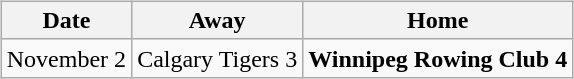<table cellspacing="10">
<tr>
<td valign="top"><br><table class="wikitable">
<tr>
<th>Date</th>
<th>Away</th>
<th>Home</th>
</tr>
<tr>
<td>November 2</td>
<td>Calgary Tigers 3</td>
<td><strong>Winnipeg Rowing Club 4</strong></td>
</tr>
</table>
</td>
</tr>
</table>
